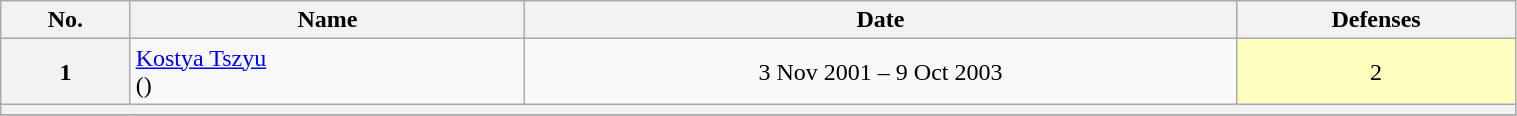<table class="wikitable sortable" style="width:80%">
<tr>
<th>No.</th>
<th>Name</th>
<th>Date</th>
<th>Defenses</th>
</tr>
<tr align=center>
<th>1</th>
<td align=left><a href='#'>Kostya Tszyu</a><br>()</td>
<td>3 Nov 2001 – 9 Oct 2003</td>
<td style="background:#ffffbf;">2</td>
</tr>
<tr align=center>
<th colspan=4></th>
</tr>
<tr align=center>
</tr>
</table>
